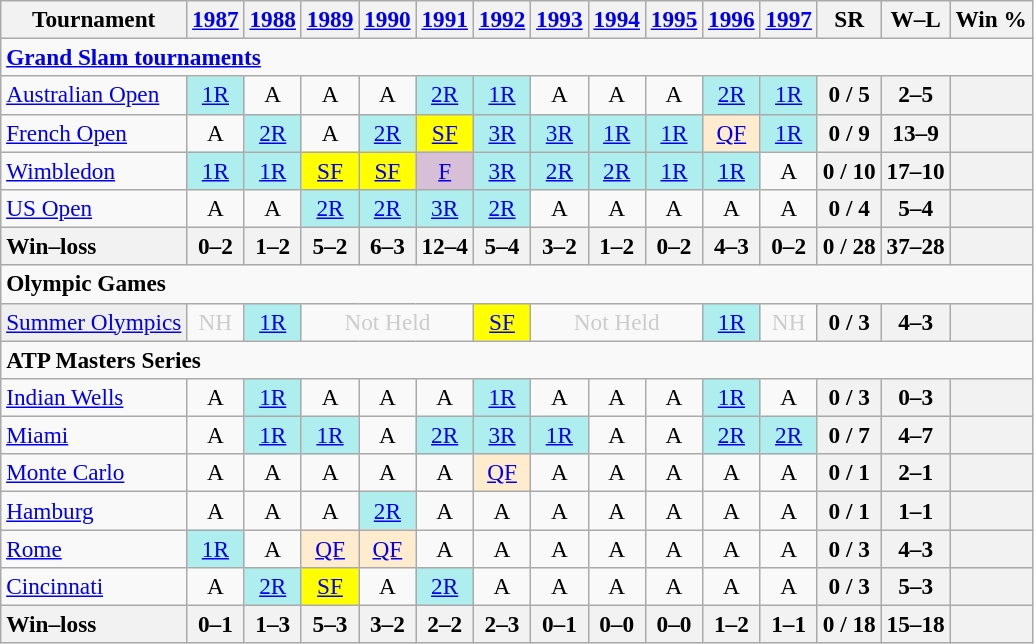<table class=wikitable style=text-align:center;font-size:97%>
<tr>
<th>Tournament</th>
<th><a href='#'>1987</a></th>
<th><a href='#'>1988</a></th>
<th><a href='#'>1989</a></th>
<th><a href='#'>1990</a></th>
<th><a href='#'>1991</a></th>
<th><a href='#'>1992</a></th>
<th><a href='#'>1993</a></th>
<th><a href='#'>1994</a></th>
<th><a href='#'>1995</a></th>
<th><a href='#'>1996</a></th>
<th><a href='#'>1997</a></th>
<th>SR</th>
<th>W–L</th>
<th>Win %</th>
</tr>
<tr>
<td colspan=23 align=left><strong><a href='#'>Grand Slam tournaments</a></strong></td>
</tr>
<tr>
<td align=left><a href='#'>Australian Open</a></td>
<td bgcolor=afeeee><a href='#'>1R</a></td>
<td>A</td>
<td>A</td>
<td>A</td>
<td bgcolor=afeeee><a href='#'>2R</a></td>
<td bgcolor=afeeee><a href='#'>1R</a></td>
<td>A</td>
<td>A</td>
<td>A</td>
<td bgcolor=afeeee><a href='#'>2R</a></td>
<td bgcolor=afeeee><a href='#'>1R</a></td>
<th>0 / 5</th>
<th>2–5</th>
<th></th>
</tr>
<tr>
<td align=left><a href='#'>French Open</a></td>
<td>A</td>
<td bgcolor=afeeee><a href='#'>2R</a></td>
<td>A</td>
<td bgcolor=afeeee><a href='#'>2R</a></td>
<td bgcolor=yellow><a href='#'>SF</a></td>
<td bgcolor=afeeee><a href='#'>3R</a></td>
<td bgcolor=afeeee><a href='#'>3R</a></td>
<td bgcolor=afeeee><a href='#'>1R</a></td>
<td bgcolor=afeeee><a href='#'>1R</a></td>
<td bgcolor=ffebcd><a href='#'>QF</a></td>
<td bgcolor=afeeee><a href='#'>1R</a></td>
<th>0 / 9</th>
<th>13–9</th>
<th></th>
</tr>
<tr>
<td align=left><a href='#'>Wimbledon</a></td>
<td bgcolor=afeeee><a href='#'>1R</a></td>
<td bgcolor=afeeee><a href='#'>1R</a></td>
<td bgcolor=yellow><a href='#'>SF</a></td>
<td bgcolor=yellow><a href='#'>SF</a></td>
<td bgcolor=thistle><a href='#'>F</a></td>
<td bgcolor=afeeee><a href='#'>3R</a></td>
<td bgcolor=afeeee><a href='#'>2R</a></td>
<td bgcolor=afeeee><a href='#'>2R</a></td>
<td bgcolor=afeeee><a href='#'>1R</a></td>
<td bgcolor=afeeee><a href='#'>1R</a></td>
<td>A</td>
<th>0 / 10</th>
<th>17–10</th>
<th></th>
</tr>
<tr>
<td align=left><a href='#'>US Open</a></td>
<td>A</td>
<td>A</td>
<td bgcolor=afeeee><a href='#'>2R</a></td>
<td bgcolor=afeeee><a href='#'>2R</a></td>
<td bgcolor=afeeee><a href='#'>3R</a></td>
<td bgcolor=afeeee><a href='#'>2R</a></td>
<td>A</td>
<td>A</td>
<td>A</td>
<td>A</td>
<td>A</td>
<th>0 / 4</th>
<th>5–4</th>
<th></th>
</tr>
<tr>
<th style=text-align:left>Win–loss</th>
<th>0–2</th>
<th>1–2</th>
<th>5–2</th>
<th>6–3</th>
<th>12–4</th>
<th>5–4</th>
<th>3–2</th>
<th>1–2</th>
<th>0–2</th>
<th>4–3</th>
<th>0–2</th>
<th>0 / 28</th>
<th>37–28</th>
<th></th>
</tr>
<tr>
<td colspan=22 align=left><strong>Olympic Games</strong></td>
</tr>
<tr>
<td style=background:#EFEFEF align=left><a href='#'>Summer Olympics</a></td>
<td colspan=1 style=color:#cccccc>NH</td>
<td style=background:#afeeee><a href='#'>1R</a></td>
<td colspan=3 style=color:#cccccc>Not Held</td>
<td style=background:yellow><a href='#'>SF</a></td>
<td colspan=3 style=color:#cccccc>Not Held</td>
<td style=background:#afeeee><a href='#'>1R</a></td>
<td colspan=1 style=color:#cccccc>NH</td>
<th>0 / 3</th>
<th>4–3</th>
<th></th>
</tr>
<tr>
<td colspan=23 align=left><strong>ATP Masters Series</strong></td>
</tr>
<tr>
<td align=left><a href='#'>Indian Wells</a></td>
<td>A</td>
<td bgcolor=afeeee><a href='#'>1R</a></td>
<td>A</td>
<td>A</td>
<td>A</td>
<td bgcolor=afeeee><a href='#'>1R</a></td>
<td>A</td>
<td>A</td>
<td>A</td>
<td bgcolor=afeeee><a href='#'>1R</a></td>
<td>A</td>
<th>0 / 3</th>
<th>0–3</th>
<th></th>
</tr>
<tr>
<td align=left><a href='#'>Miami</a></td>
<td>A</td>
<td bgcolor=afeeee><a href='#'>1R</a></td>
<td bgcolor=afeeee><a href='#'>1R</a></td>
<td>A</td>
<td bgcolor=afeeee><a href='#'>2R</a></td>
<td bgcolor=afeeee><a href='#'>3R</a></td>
<td bgcolor=afeeee><a href='#'>1R</a></td>
<td>A</td>
<td>A</td>
<td bgcolor=afeeee><a href='#'>2R</a></td>
<td bgcolor=afeeee><a href='#'>2R</a></td>
<th>0 / 7</th>
<th>4–7</th>
<th></th>
</tr>
<tr>
<td align=left><a href='#'>Monte Carlo</a></td>
<td>A</td>
<td>A</td>
<td>A</td>
<td>A</td>
<td>A</td>
<td bgcolor=ffebcd><a href='#'>QF</a></td>
<td>A</td>
<td>A</td>
<td>A</td>
<td>A</td>
<td>A</td>
<th>0 / 1</th>
<th>2–1</th>
<th></th>
</tr>
<tr>
<td align=left><a href='#'>Hamburg</a></td>
<td>A</td>
<td>A</td>
<td>A</td>
<td bgcolor=afeeee><a href='#'>2R</a></td>
<td>A</td>
<td>A</td>
<td>A</td>
<td>A</td>
<td>A</td>
<td>A</td>
<td>A</td>
<th>0 / 1</th>
<th>1–1</th>
<th></th>
</tr>
<tr>
<td align=left><a href='#'>Rome</a></td>
<td bgcolor=afeeee><a href='#'>1R</a></td>
<td>A</td>
<td bgcolor=ffebcd><a href='#'>QF</a></td>
<td bgcolor=ffebcd><a href='#'>QF</a></td>
<td>A</td>
<td>A</td>
<td>A</td>
<td>A</td>
<td>A</td>
<td>A</td>
<td>A</td>
<th>0 / 3</th>
<th>4–3</th>
<th></th>
</tr>
<tr>
<td align=left><a href='#'>Cincinnati</a></td>
<td>A</td>
<td bgcolor=afeeee><a href='#'>2R</a></td>
<td bgcolor=yellow><a href='#'>SF</a></td>
<td>A</td>
<td bgcolor=afeeee><a href='#'>2R</a></td>
<td>A</td>
<td>A</td>
<td>A</td>
<td>A</td>
<td>A</td>
<td>A</td>
<th>0 / 3</th>
<th>5–3</th>
<th></th>
</tr>
<tr>
<th style=text-align:left>Win–loss</th>
<th>0–1</th>
<th>1–3</th>
<th>5–3</th>
<th>3–2</th>
<th>2–2</th>
<th>2–3</th>
<th>0–1</th>
<th>0–0</th>
<th>0–0</th>
<th>1–2</th>
<th>1–1</th>
<th>0 / 18</th>
<th>15–18</th>
<th></th>
</tr>
</table>
